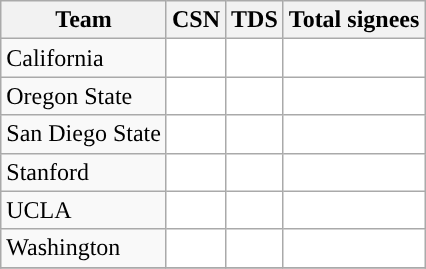<table class="wikitable sortable">
<tr>
<th>Team</th>
<th>CSN</th>
<th>TDS</th>
<th>Total signees</th>
</tr>
<tr>
<td>California</td>
<td style="text-align:center; background:white"></td>
<td style="text-align:center; background:white"></td>
<td style="text-align:center; background:white"></td>
</tr>
<tr>
<td>Oregon State</td>
<td style="text-align:center; background:white"></td>
<td style="text-align:center; background:white"></td>
<td style="text-align:center; background:white"></td>
</tr>
<tr>
<td>San Diego State</td>
<td style="text-align:center; background:white"></td>
<td style="text-align:center; background:white"></td>
<td style="text-align:center; background:white"></td>
</tr>
<tr>
<td>Stanford</td>
<td style="text-align:center; background:white"></td>
<td style="text-align:center; background:white"></td>
<td style="text-align:center; background:white"></td>
</tr>
<tr>
<td>UCLA</td>
<td style="text-align:center; background:white"></td>
<td style="text-align:center; background:white"></td>
<td style="text-align:center; background:white"></td>
</tr>
<tr>
<td>Washington</td>
<td style="text-align:center; background:white"></td>
<td style="text-align:center; background:white"></td>
<td style="text-align:center; background:white"></td>
</tr>
<tr>
</tr>
</table>
